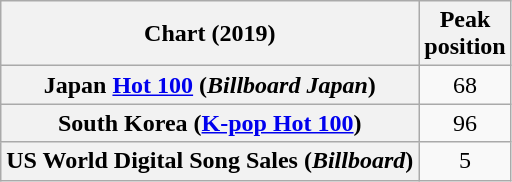<table class="wikitable sortable plainrowheaders" style="text-align:center">
<tr>
<th scope="col">Chart (2019)</th>
<th scope="col">Peak<br>position</th>
</tr>
<tr>
<th scope="row">Japan <a href='#'>Hot 100</a> (<em>Billboard Japan</em>)</th>
<td>68</td>
</tr>
<tr>
<th scope="row">South Korea (<a href='#'>K-pop Hot 100</a>)</th>
<td>96</td>
</tr>
<tr>
<th scope="row">US World Digital Song Sales (<em>Billboard</em>)</th>
<td>5</td>
</tr>
</table>
